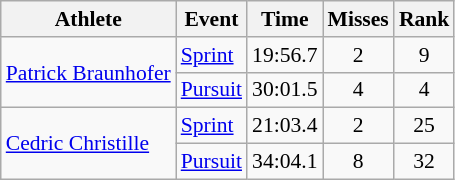<table class="wikitable" style="font-size:90%">
<tr>
<th>Athlete</th>
<th>Event</th>
<th>Time</th>
<th>Misses</th>
<th>Rank</th>
</tr>
<tr align=center>
<td align=left rowspan=2><a href='#'>Patrick Braunhofer</a></td>
<td align=left><a href='#'>Sprint</a></td>
<td>19:56.7</td>
<td>2</td>
<td>9</td>
</tr>
<tr align=center>
<td align=left><a href='#'>Pursuit</a></td>
<td>30:01.5</td>
<td>4</td>
<td>4</td>
</tr>
<tr align=center>
<td align=left rowspan=2><a href='#'>Cedric Christille</a></td>
<td align=left><a href='#'>Sprint</a></td>
<td>21:03.4</td>
<td>2</td>
<td>25</td>
</tr>
<tr align=center>
<td align=left><a href='#'>Pursuit</a></td>
<td>34:04.1</td>
<td>8</td>
<td>32</td>
</tr>
</table>
